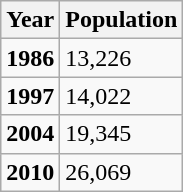<table class="wikitable">
<tr>
<th>Year</th>
<th>Population</th>
</tr>
<tr>
<td><strong>1986</strong></td>
<td>13,226</td>
</tr>
<tr>
<td><strong>1997</strong></td>
<td>14,022</td>
</tr>
<tr>
<td><strong>2004</strong></td>
<td>19,345</td>
</tr>
<tr>
<td><strong>2010</strong></td>
<td>26,069</td>
</tr>
</table>
